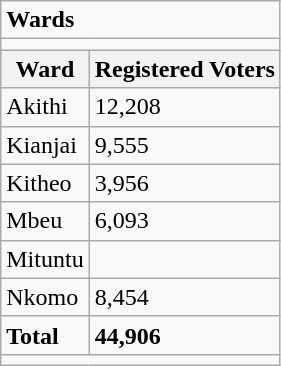<table class="wikitable">
<tr>
<td colspan="2"><strong>Wards</strong></td>
</tr>
<tr>
<td colspan="2"></td>
</tr>
<tr>
<th>Ward</th>
<th>Registered Voters</th>
</tr>
<tr>
<td>Akithi</td>
<td>12,208</td>
</tr>
<tr>
<td>Kianjai</td>
<td>9,555</td>
</tr>
<tr>
<td>Kitheo</td>
<td>3,956</td>
</tr>
<tr>
<td>Mbeu</td>
<td>6,093</td>
</tr>
<tr>
<td>Mituntu</td>
</tr>
<tr>
<td>Nkomo</td>
<td>8,454</td>
</tr>
<tr>
<td><strong>Total</strong></td>
<td><strong>44,906</strong></td>
</tr>
<tr>
<td colspan="2"></td>
</tr>
</table>
